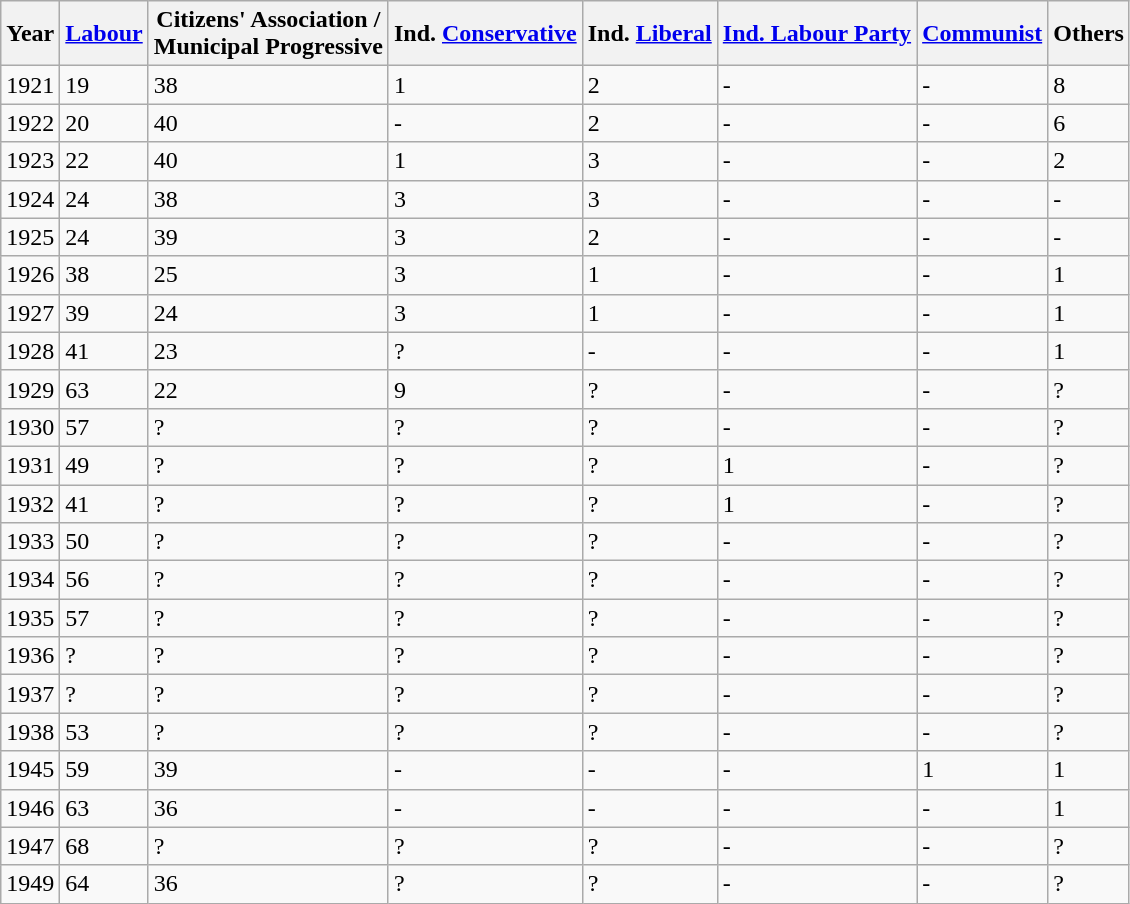<table class="wikitable sortable">
<tr>
<th>Year</th>
<th><a href='#'>Labour</a></th>
<th>Citizens' Association /<br>Municipal Progressive</th>
<th>Ind. <a href='#'>Conservative</a></th>
<th>Ind. <a href='#'>Liberal</a></th>
<th><a href='#'>Ind. Labour Party</a></th>
<th><a href='#'>Communist</a></th>
<th>Others</th>
</tr>
<tr>
<td>1921</td>
<td>19</td>
<td>38</td>
<td>1</td>
<td>2</td>
<td>-</td>
<td>-</td>
<td>8</td>
</tr>
<tr>
<td>1922</td>
<td>20</td>
<td>40</td>
<td>-</td>
<td>2</td>
<td>-</td>
<td>-</td>
<td>6</td>
</tr>
<tr>
<td>1923</td>
<td>22</td>
<td>40</td>
<td>1</td>
<td>3</td>
<td>-</td>
<td>-</td>
<td>2</td>
</tr>
<tr>
<td>1924</td>
<td>24</td>
<td>38</td>
<td>3</td>
<td>3</td>
<td>-</td>
<td>-</td>
<td>-</td>
</tr>
<tr>
<td>1925</td>
<td>24</td>
<td>39</td>
<td>3</td>
<td>2</td>
<td>-</td>
<td>-</td>
<td>-</td>
</tr>
<tr>
<td>1926</td>
<td>38</td>
<td>25</td>
<td>3</td>
<td>1</td>
<td>-</td>
<td>-</td>
<td>1</td>
</tr>
<tr>
<td>1927</td>
<td>39</td>
<td>24</td>
<td>3</td>
<td>1</td>
<td>-</td>
<td>-</td>
<td>1</td>
</tr>
<tr>
<td>1928</td>
<td>41</td>
<td>23</td>
<td>?</td>
<td>-</td>
<td>-</td>
<td>-</td>
<td>1</td>
</tr>
<tr>
<td>1929</td>
<td>63</td>
<td>22</td>
<td>9</td>
<td>?</td>
<td>-</td>
<td>-</td>
<td>?</td>
</tr>
<tr>
<td>1930</td>
<td>57</td>
<td>?</td>
<td>?</td>
<td>?</td>
<td>-</td>
<td>-</td>
<td>?</td>
</tr>
<tr>
<td>1931</td>
<td>49</td>
<td>?</td>
<td>?</td>
<td>?</td>
<td>1</td>
<td>-</td>
<td>?</td>
</tr>
<tr>
<td>1932</td>
<td>41</td>
<td>?</td>
<td>?</td>
<td>?</td>
<td>1</td>
<td>-</td>
<td>?</td>
</tr>
<tr>
<td>1933</td>
<td>50</td>
<td>?</td>
<td>?</td>
<td>?</td>
<td>-</td>
<td>-</td>
<td>?</td>
</tr>
<tr>
<td>1934</td>
<td>56</td>
<td>?</td>
<td>?</td>
<td>?</td>
<td>-</td>
<td>-</td>
<td>?</td>
</tr>
<tr>
<td>1935</td>
<td>57</td>
<td>?</td>
<td>?</td>
<td>?</td>
<td>-</td>
<td>-</td>
<td>?</td>
</tr>
<tr>
<td>1936</td>
<td>?</td>
<td>?</td>
<td>?</td>
<td>?</td>
<td>-</td>
<td>-</td>
<td>?</td>
</tr>
<tr>
<td>1937</td>
<td>?</td>
<td>?</td>
<td>?</td>
<td>?</td>
<td>-</td>
<td>-</td>
<td>?</td>
</tr>
<tr>
<td>1938</td>
<td>53</td>
<td>?</td>
<td>?</td>
<td>?</td>
<td>-</td>
<td>-</td>
<td>?</td>
</tr>
<tr>
<td>1945</td>
<td>59</td>
<td>39</td>
<td>-</td>
<td>-</td>
<td>-</td>
<td>1</td>
<td>1</td>
</tr>
<tr>
<td>1946</td>
<td>63</td>
<td>36</td>
<td>-</td>
<td>-</td>
<td>-</td>
<td>-</td>
<td>1</td>
</tr>
<tr>
<td>1947</td>
<td>68</td>
<td>?</td>
<td>?</td>
<td>?</td>
<td>-</td>
<td>-</td>
<td>?</td>
</tr>
<tr>
<td>1949</td>
<td>64</td>
<td>36</td>
<td>?</td>
<td>?</td>
<td>-</td>
<td>-</td>
<td>?</td>
</tr>
</table>
